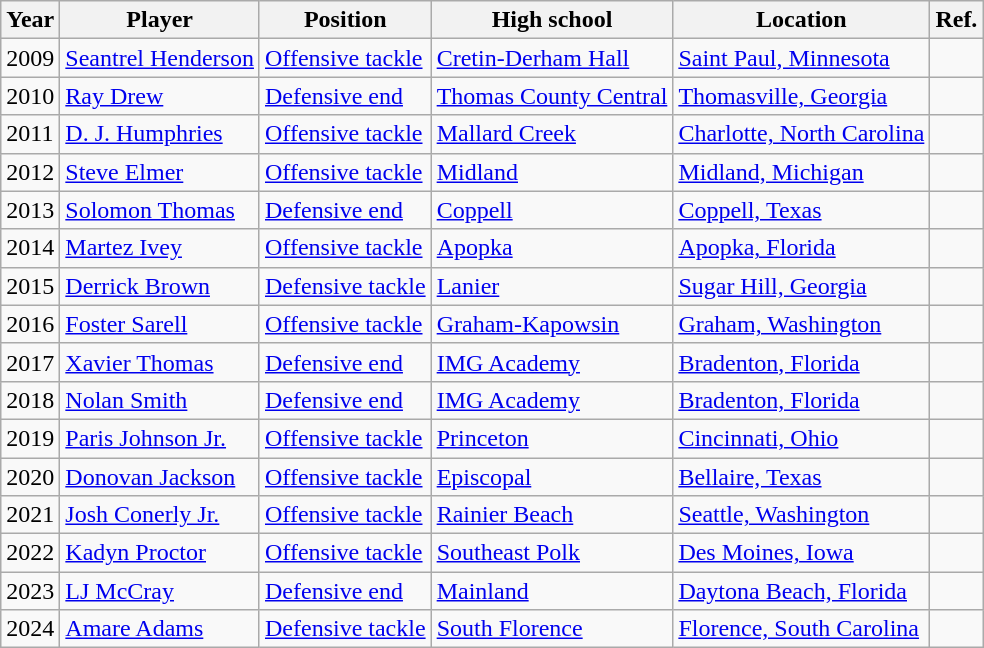<table class="wikitable">
<tr>
<th>Year</th>
<th>Player</th>
<th>Position</th>
<th>High school</th>
<th>Location</th>
<th>Ref.</th>
</tr>
<tr>
<td>2009</td>
<td><a href='#'>Seantrel Henderson</a></td>
<td><a href='#'>Offensive tackle</a></td>
<td><a href='#'>Cretin-Derham Hall</a></td>
<td><a href='#'>Saint Paul, Minnesota</a></td>
<td></td>
</tr>
<tr>
<td>2010</td>
<td><a href='#'>Ray Drew</a></td>
<td><a href='#'>Defensive end</a></td>
<td><a href='#'>Thomas County Central</a></td>
<td><a href='#'>Thomasville, Georgia</a></td>
<td></td>
</tr>
<tr>
<td>2011</td>
<td><a href='#'>D. J. Humphries</a></td>
<td><a href='#'>Offensive tackle</a></td>
<td><a href='#'>Mallard Creek</a></td>
<td><a href='#'>Charlotte, North Carolina</a></td>
<td></td>
</tr>
<tr>
<td>2012</td>
<td><a href='#'>Steve Elmer</a></td>
<td><a href='#'>Offensive tackle</a></td>
<td><a href='#'>Midland</a></td>
<td><a href='#'>Midland, Michigan</a></td>
<td></td>
</tr>
<tr>
<td>2013</td>
<td><a href='#'>Solomon Thomas</a></td>
<td><a href='#'>Defensive end</a></td>
<td><a href='#'>Coppell</a></td>
<td><a href='#'>Coppell, Texas</a></td>
<td></td>
</tr>
<tr>
<td>2014</td>
<td><a href='#'>Martez Ivey</a></td>
<td><a href='#'>Offensive tackle</a></td>
<td><a href='#'>Apopka</a></td>
<td><a href='#'>Apopka, Florida</a></td>
<td></td>
</tr>
<tr>
<td>2015</td>
<td><a href='#'>Derrick Brown</a></td>
<td><a href='#'>Defensive tackle</a></td>
<td><a href='#'>Lanier</a></td>
<td><a href='#'>Sugar Hill, Georgia</a></td>
<td></td>
</tr>
<tr>
<td>2016</td>
<td><a href='#'>Foster Sarell</a></td>
<td><a href='#'>Offensive tackle</a></td>
<td><a href='#'>Graham-Kapowsin</a></td>
<td><a href='#'>Graham, Washington</a></td>
<td></td>
</tr>
<tr>
<td>2017</td>
<td><a href='#'>Xavier Thomas</a></td>
<td><a href='#'>Defensive end</a></td>
<td><a href='#'>IMG Academy</a></td>
<td><a href='#'>Bradenton, Florida</a></td>
<td></td>
</tr>
<tr>
<td>2018</td>
<td><a href='#'>Nolan Smith</a></td>
<td><a href='#'>Defensive end</a></td>
<td><a href='#'>IMG Academy</a></td>
<td><a href='#'>Bradenton, Florida</a></td>
<td></td>
</tr>
<tr>
<td>2019</td>
<td><a href='#'>Paris Johnson Jr.</a></td>
<td><a href='#'>Offensive tackle</a></td>
<td><a href='#'>Princeton</a></td>
<td><a href='#'>Cincinnati, Ohio</a></td>
<td></td>
</tr>
<tr>
<td>2020</td>
<td><a href='#'>Donovan Jackson</a></td>
<td><a href='#'>Offensive tackle</a></td>
<td><a href='#'>Episcopal</a></td>
<td><a href='#'>Bellaire, Texas</a></td>
<td></td>
</tr>
<tr>
<td>2021</td>
<td><a href='#'>Josh Conerly Jr.</a></td>
<td><a href='#'>Offensive tackle</a></td>
<td><a href='#'>Rainier Beach</a></td>
<td><a href='#'>Seattle, Washington</a></td>
<td></td>
</tr>
<tr>
<td>2022</td>
<td><a href='#'>Kadyn Proctor</a></td>
<td><a href='#'>Offensive tackle</a></td>
<td><a href='#'>Southeast Polk</a></td>
<td><a href='#'>Des Moines, Iowa</a></td>
<td></td>
</tr>
<tr>
<td>2023</td>
<td><a href='#'>LJ McCray</a></td>
<td><a href='#'>Defensive end</a></td>
<td><a href='#'>Mainland</a></td>
<td><a href='#'>Daytona Beach, Florida</a></td>
<td></td>
</tr>
<tr>
<td>2024</td>
<td><a href='#'>Amare Adams</a></td>
<td><a href='#'>Defensive tackle</a></td>
<td><a href='#'>South Florence</a></td>
<td><a href='#'>Florence, South Carolina</a></td>
<td></td>
</tr>
</table>
